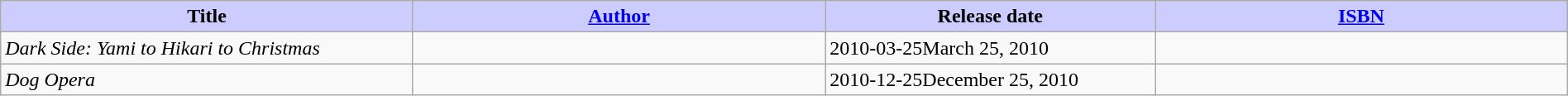<table class="wikitable" style="width: 100%;">
<tr>
<th width=25% style="background:#ccf;">Title</th>
<th width=25% style="background:#ccf;"><a href='#'>Author</a></th>
<th width=20% style="background:#ccf;">Release date</th>
<th width=25% style="background:#ccf;"><a href='#'>ISBN</a></th>
</tr>
<tr>
<td><em>Dark Side: Yami to Hikari to Christmas</em></td>
<td></td>
<td><span>2010-03-25</span>March 25, 2010</td>
<td></td>
</tr>
<tr>
<td><em>Dog Opera</em></td>
<td></td>
<td><span>2010-12-25</span>December 25, 2010</td>
<td></td>
</tr>
</table>
